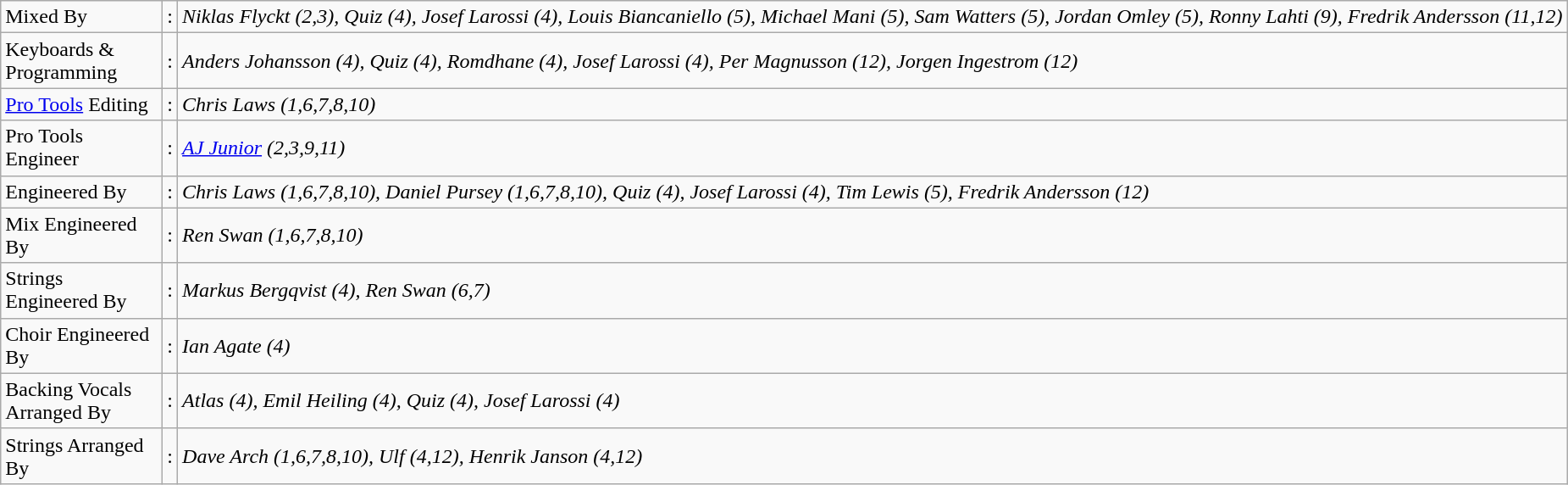<table class="wikitable"|width=100%>
<tr>
<td style="width:120px;">Mixed By</td>
<td>:</td>
<td><em>Niklas Flyckt (2,3), Quiz (4), Josef Larossi (4), Louis Biancaniello (5), Michael Mani (5), Sam Watters (5), Jordan Omley (5), Ronny Lahti (9), Fredrik Andersson (11,12)</em></td>
</tr>
<tr>
<td style="width:120px;">Keyboards & Programming</td>
<td>:</td>
<td><em>Anders Johansson (4), Quiz (4), Romdhane (4), Josef Larossi (4), Per Magnusson (12), Jorgen Ingestrom (12)</em></td>
</tr>
<tr>
<td style="width:120px;"><a href='#'>Pro Tools</a> Editing</td>
<td>:</td>
<td><em>Chris Laws (1,6,7,8,10)</em></td>
</tr>
<tr>
<td style="width:120px;">Pro Tools Engineer</td>
<td>:</td>
<td><em><a href='#'>AJ Junior</a> (2,3,9,11)</em></td>
</tr>
<tr>
<td style="width:120px;">Engineered By</td>
<td>:</td>
<td><em>Chris Laws (1,6,7,8,10), Daniel Pursey (1,6,7,8,10), Quiz (4), Josef Larossi (4), Tim Lewis (5), Fredrik Andersson (12)</em></td>
</tr>
<tr>
<td style="width:120px;">Mix Engineered By</td>
<td>:</td>
<td><em>Ren Swan (1,6,7,8,10)</em></td>
</tr>
<tr>
<td style="width:120px;">Strings Engineered By</td>
<td>:</td>
<td><em>Markus Bergqvist (4), Ren Swan (6,7)</em></td>
</tr>
<tr>
<td style="width:120px;">Choir Engineered By</td>
<td>:</td>
<td><em>Ian Agate (4)</em></td>
</tr>
<tr>
<td style="width:120px;">Backing Vocals Arranged By</td>
<td>:</td>
<td><em>Atlas (4), Emil Heiling (4), Quiz (4), Josef Larossi (4)</em></td>
</tr>
<tr>
<td style="width:120px;">Strings Arranged By</td>
<td>:</td>
<td><em>Dave Arch (1,6,7,8,10), Ulf (4,12), Henrik Janson (4,12)</em></td>
</tr>
</table>
